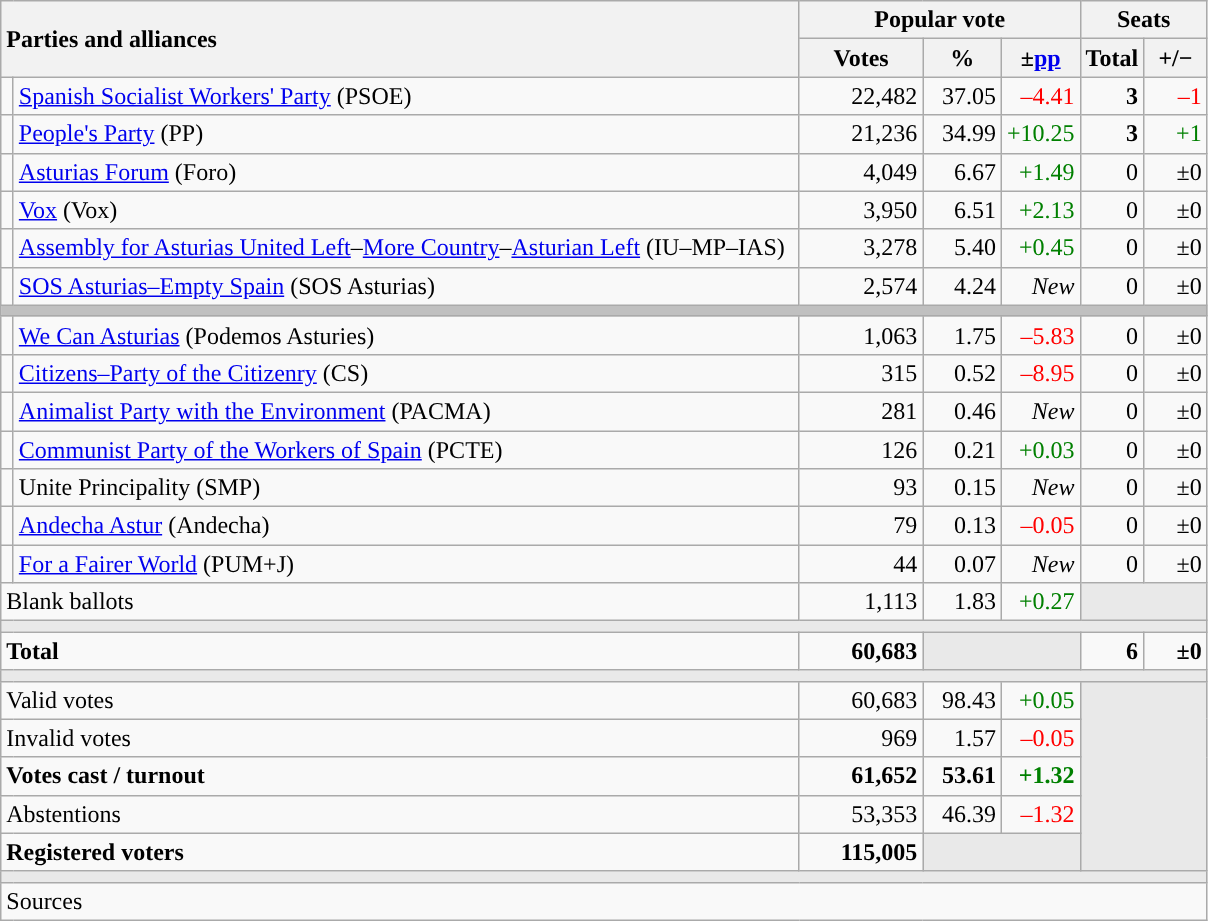<table class="wikitable" style="text-align:right;">
<tr>
<th style="text-align:left;" rowspan="2" colspan="2" width="525">Parties and alliances</th>
<th colspan="3">Popular vote</th>
<th colspan="2">Seats</th>
</tr>
<tr>
<th width="75">Votes</th>
<th width="45">%</th>
<th width="45">±<a href='#'>pp</a></th>
<th width="35">Total</th>
<th width="35">+/−</th>
</tr>
<tr>
<td width="1" style="color:inherit;background:"></td>
<td align="left"><a href='#'>Spanish Socialist Workers' Party</a> (PSOE)</td>
<td>22,482</td>
<td>37.05</td>
<td style="color:red;">–4.41</td>
<td><strong>3</strong></td>
<td style="color:red;">–1</td>
</tr>
<tr>
<td style="color:inherit;background:"></td>
<td align="left"><a href='#'>People's Party</a> (PP)</td>
<td>21,236</td>
<td>34.99</td>
<td style="color:green;">+10.25</td>
<td><strong>3</strong></td>
<td style="color:green;">+1</td>
</tr>
<tr>
<td style="color:inherit;background:"></td>
<td align="left"><a href='#'>Asturias Forum</a> (Foro)</td>
<td>4,049</td>
<td>6.67</td>
<td style="color:green;">+1.49</td>
<td>0</td>
<td>±0</td>
</tr>
<tr>
<td style="color:inherit;background:"></td>
<td align="left"><a href='#'>Vox</a> (Vox)</td>
<td>3,950</td>
<td>6.51</td>
<td style="color:green;">+2.13</td>
<td>0</td>
<td>±0</td>
</tr>
<tr>
<td style="color:inherit;background:"></td>
<td align="left"><a href='#'>Assembly for Asturias United Left</a>–<a href='#'>More Country</a>–<a href='#'>Asturian Left</a> (IU–MP–IAS)</td>
<td>3,278</td>
<td>5.40</td>
<td style="color:green;">+0.45</td>
<td>0</td>
<td>±0</td>
</tr>
<tr>
<td style="color:inherit;background:"></td>
<td align="left"><a href='#'>SOS Asturias–Empty Spain</a> (SOS Asturias)</td>
<td>2,574</td>
<td>4.24</td>
<td><em>New</em></td>
<td>0</td>
<td>±0</td>
</tr>
<tr>
<td colspan="7" bgcolor="#C0C0C0"></td>
</tr>
<tr>
<td style="color:inherit;background:"></td>
<td align="left"><a href='#'>We Can Asturias</a> (Podemos Asturies)</td>
<td>1,063</td>
<td>1.75</td>
<td style="color:red;">–5.83</td>
<td>0</td>
<td>±0</td>
</tr>
<tr>
<td style="color:inherit;background:"></td>
<td align="left"><a href='#'>Citizens–Party of the Citizenry</a> (CS)</td>
<td>315</td>
<td>0.52</td>
<td style="color:red;">–8.95</td>
<td>0</td>
<td>±0</td>
</tr>
<tr>
<td style="color:inherit;background:"></td>
<td align="left"><a href='#'>Animalist Party with the Environment</a> (PACMA)</td>
<td>281</td>
<td>0.46</td>
<td><em>New</em></td>
<td>0</td>
<td>±0</td>
</tr>
<tr>
<td style="color:inherit;background:"></td>
<td align="left"><a href='#'>Communist Party of the Workers of Spain</a> (PCTE)</td>
<td>126</td>
<td>0.21</td>
<td style="color:green;">+0.03</td>
<td>0</td>
<td>±0</td>
</tr>
<tr>
<td style="color:inherit;background:"></td>
<td align="left">Unite Principality (SMP)</td>
<td>93</td>
<td>0.15</td>
<td><em>New</em></td>
<td>0</td>
<td>±0</td>
</tr>
<tr>
<td bgcolor=></td>
<td align="left"><a href='#'>Andecha Astur</a> (Andecha)</td>
<td>79</td>
<td>0.13</td>
<td style="color:red;">–0.05</td>
<td>0</td>
<td>±0</td>
</tr>
<tr>
<td style="color:inherit;background:"></td>
<td align="left"><a href='#'>For a Fairer World</a> (PUM+J)</td>
<td>44</td>
<td>0.07</td>
<td><em>New</em></td>
<td>0</td>
<td>±0</td>
</tr>
<tr>
<td align="left" colspan="2">Blank ballots</td>
<td>1,113</td>
<td>1.83</td>
<td style="color:green;">+0.27</td>
<td bgcolor="#E9E9E9" colspan="2"></td>
</tr>
<tr>
<td colspan="7" bgcolor="#E9E9E9"></td>
</tr>
<tr style="font-weight:bold;">
<td align="left" colspan="2">Total</td>
<td>60,683</td>
<td bgcolor="#E9E9E9" colspan="2"></td>
<td>6</td>
<td>±0</td>
</tr>
<tr>
<td colspan="7" bgcolor="#E9E9E9"></td>
</tr>
<tr>
<td align="left" colspan="2">Valid votes</td>
<td>60,683</td>
<td>98.43</td>
<td style="color:green;">+0.05</td>
<td bgcolor="#E9E9E9" colspan="2" rowspan="5"></td>
</tr>
<tr>
<td align="left" colspan="2">Invalid votes</td>
<td>969</td>
<td>1.57</td>
<td style="color:red;">–0.05</td>
</tr>
<tr style="font-weight:bold;">
<td align="left" colspan="2">Votes cast / turnout</td>
<td>61,652</td>
<td>53.61</td>
<td style="color:green;">+1.32</td>
</tr>
<tr>
<td align="left" colspan="2">Abstentions</td>
<td>53,353</td>
<td>46.39</td>
<td style="color:red;">–1.32</td>
</tr>
<tr style="font-weight:bold;">
<td align="left" colspan="2">Registered voters</td>
<td>115,005</td>
<td bgcolor="#E9E9E9" colspan="2"></td>
</tr>
<tr>
<td colspan="7" bgcolor="#E9E9E9"></td>
</tr>
<tr>
<td align="left" colspan="7">Sources</td>
</tr>
</table>
